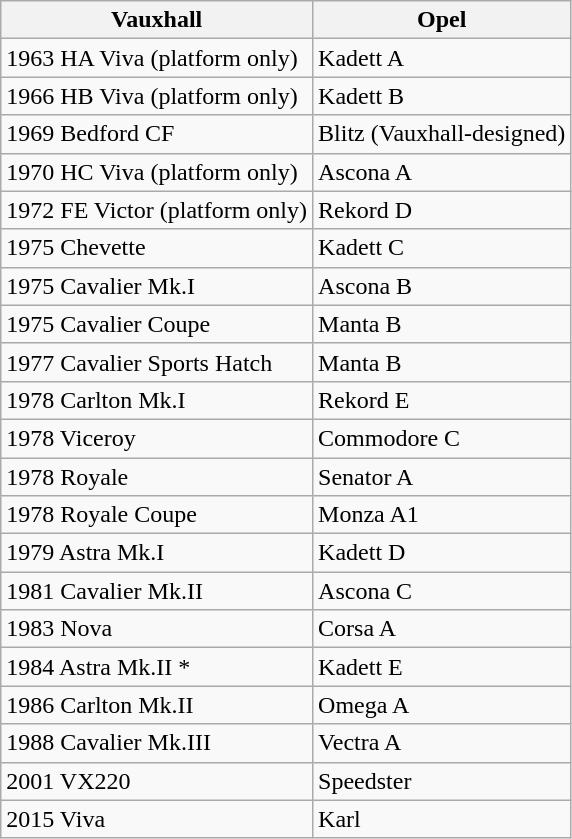<table class="wikitable">
<tr>
<th>Vauxhall</th>
<th>Opel</th>
</tr>
<tr>
<td>1963 HA Viva (platform only)</td>
<td>Kadett A</td>
</tr>
<tr>
<td>1966 HB Viva (platform only)</td>
<td>Kadett B</td>
</tr>
<tr>
<td>1969 Bedford CF</td>
<td>Blitz (Vauxhall-designed)</td>
</tr>
<tr>
<td>1970 HC Viva (platform only)</td>
<td>Ascona A</td>
</tr>
<tr>
<td>1972 FE Victor (platform only)</td>
<td>Rekord D</td>
</tr>
<tr>
<td>1975 Chevette</td>
<td>Kadett C</td>
</tr>
<tr>
<td>1975 Cavalier Mk.I</td>
<td>Ascona B</td>
</tr>
<tr>
<td>1975 Cavalier Coupe</td>
<td>Manta B</td>
</tr>
<tr>
<td>1977 Cavalier Sports Hatch</td>
<td>Manta B</td>
</tr>
<tr>
<td>1978 Carlton Mk.I</td>
<td>Rekord E</td>
</tr>
<tr>
<td>1978 Viceroy</td>
<td>Commodore C</td>
</tr>
<tr>
<td>1978 Royale</td>
<td>Senator A</td>
</tr>
<tr>
<td>1978 Royale Coupe</td>
<td>Monza A1</td>
</tr>
<tr>
<td>1979 Astra Mk.I</td>
<td>Kadett D</td>
</tr>
<tr>
<td>1981 Cavalier Mk.II</td>
<td>Ascona C</td>
</tr>
<tr>
<td>1983 Nova</td>
<td>Corsa A</td>
</tr>
<tr>
<td>1984 Astra Mk.II *</td>
<td>Kadett E</td>
</tr>
<tr>
<td>1986 Carlton Mk.II</td>
<td>Omega A</td>
</tr>
<tr>
<td>1988 Cavalier Mk.III</td>
<td>Vectra A</td>
</tr>
<tr>
<td>2001 VX220</td>
<td>Speedster</td>
</tr>
<tr>
<td>2015 Viva</td>
<td>Karl</td>
</tr>
</table>
